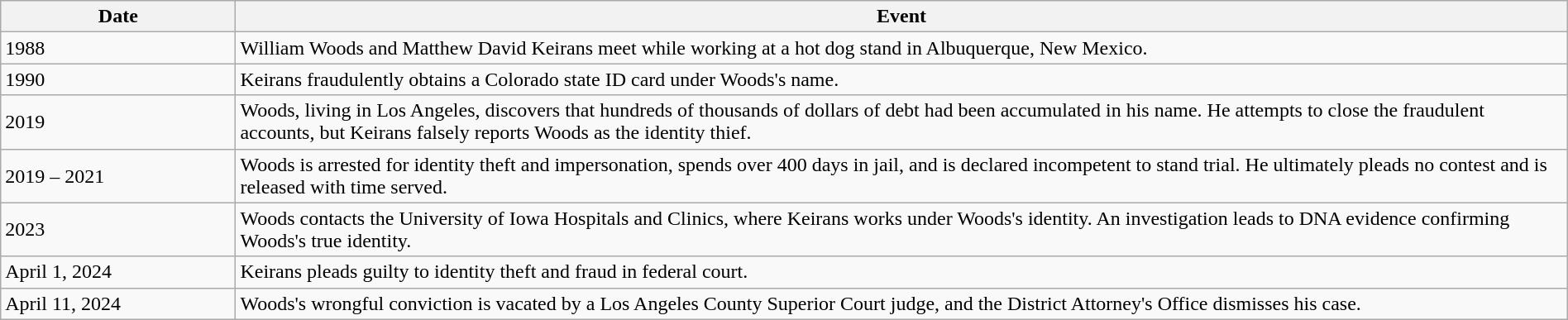<table class="wikitable" style="width:100%;">
<tr>
<th scope="col" style="width:15%;">Date</th>
<th scope="col" style="width:85%;">Event</th>
</tr>
<tr>
<td>1988</td>
<td>William Woods and Matthew David Keirans meet while working at a hot dog stand in Albuquerque, New Mexico.</td>
</tr>
<tr>
<td>1990</td>
<td>Keirans fraudulently obtains a Colorado state ID card under Woods's name.</td>
</tr>
<tr>
<td>2019</td>
<td>Woods, living in Los Angeles, discovers that hundreds of thousands of dollars of debt had been accumulated in his name. He attempts to close the fraudulent accounts, but Keirans falsely reports Woods as the identity thief.</td>
</tr>
<tr>
<td>2019 – 2021</td>
<td>Woods is arrested for identity theft and impersonation, spends over 400 days in jail, and is declared incompetent to stand trial. He ultimately pleads no contest and is released with time served.</td>
</tr>
<tr>
<td>2023</td>
<td>Woods contacts the University of Iowa Hospitals and Clinics, where Keirans works under Woods's identity. An investigation leads to DNA evidence confirming Woods's true identity.</td>
</tr>
<tr>
<td>April 1, 2024</td>
<td>Keirans pleads guilty to identity theft and fraud in federal court.</td>
</tr>
<tr>
<td>April 11, 2024</td>
<td>Woods's wrongful conviction is vacated by a Los Angeles County Superior Court judge, and the District Attorney's Office dismisses his case.</td>
</tr>
</table>
